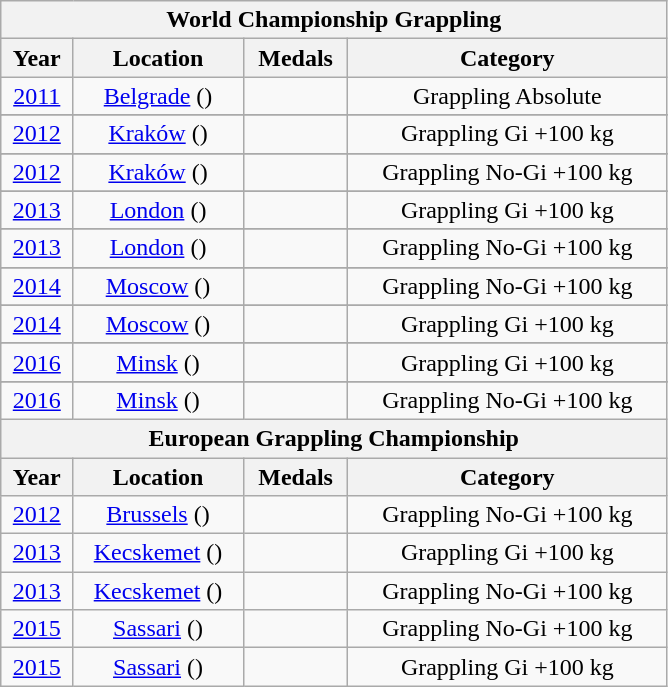<table class="wikitable center col2izq" style="text-align:center;width:445px;">
<tr>
<th colspan=4>World Championship Grappling</th>
</tr>
<tr>
<th>Year</th>
<th>Location</th>
<th>Medals</th>
<th>Category</th>
</tr>
<tr>
<td><a href='#'>2011</a></td>
<td><a href='#'>Belgrade</a> ()</td>
<td></td>
<td>Grappling Absolute</td>
</tr>
<tr>
</tr>
<tr>
<td><a href='#'>2012</a></td>
<td><a href='#'>Kraków</a> ()</td>
<td></td>
<td>Grappling Gi +100 kg</td>
</tr>
<tr>
</tr>
<tr>
<td><a href='#'>2012</a></td>
<td><a href='#'>Kraków</a> ()</td>
<td></td>
<td>Grappling No-Gi +100 kg</td>
</tr>
<tr>
</tr>
<tr>
<td><a href='#'>2013</a></td>
<td><a href='#'>London</a> ()</td>
<td></td>
<td>Grappling Gi +100 kg</td>
</tr>
<tr>
</tr>
<tr>
<td><a href='#'>2013</a></td>
<td><a href='#'>London</a> ()</td>
<td></td>
<td>Grappling No-Gi +100 kg</td>
</tr>
<tr>
</tr>
<tr>
<td><a href='#'>2014</a></td>
<td><a href='#'>Moscow</a> ()</td>
<td></td>
<td>Grappling No-Gi +100 kg</td>
</tr>
<tr>
</tr>
<tr>
<td><a href='#'>2014</a></td>
<td><a href='#'>Moscow</a> ()</td>
<td></td>
<td>Grappling Gi +100 kg</td>
</tr>
<tr>
</tr>
<tr>
<td><a href='#'>2016</a></td>
<td><a href='#'>Minsk</a> ()</td>
<td></td>
<td>Grappling Gi +100 kg</td>
</tr>
<tr>
</tr>
<tr>
<td><a href='#'>2016</a></td>
<td><a href='#'>Minsk</a> ()</td>
<td></td>
<td>Grappling No-Gi +100 kg</td>
</tr>
<tr>
<th colspan=4>European Grappling Championship</th>
</tr>
<tr>
<th>Year</th>
<th>Location</th>
<th>Medals</th>
<th>Category</th>
</tr>
<tr>
<td><a href='#'>2012</a></td>
<td><a href='#'>Brussels</a> ()</td>
<td></td>
<td>Grappling No-Gi +100 kg</td>
</tr>
<tr>
<td><a href='#'>2013</a></td>
<td><a href='#'>Kecskemet</a> ()</td>
<td></td>
<td>Grappling Gi +100 kg</td>
</tr>
<tr>
<td><a href='#'>2013</a></td>
<td><a href='#'>Kecskemet</a> ()</td>
<td></td>
<td>Grappling No-Gi +100 kg</td>
</tr>
<tr align=center>
<td><a href='#'>2015</a></td>
<td><a href='#'>Sassari</a>  ()</td>
<td></td>
<td>Grappling No-Gi +100 kg</td>
</tr>
<tr align=center>
<td><a href='#'>2015</a></td>
<td><a href='#'>Sassari</a>  ()</td>
<td></td>
<td>Grappling Gi +100 kg</td>
</tr>
</table>
